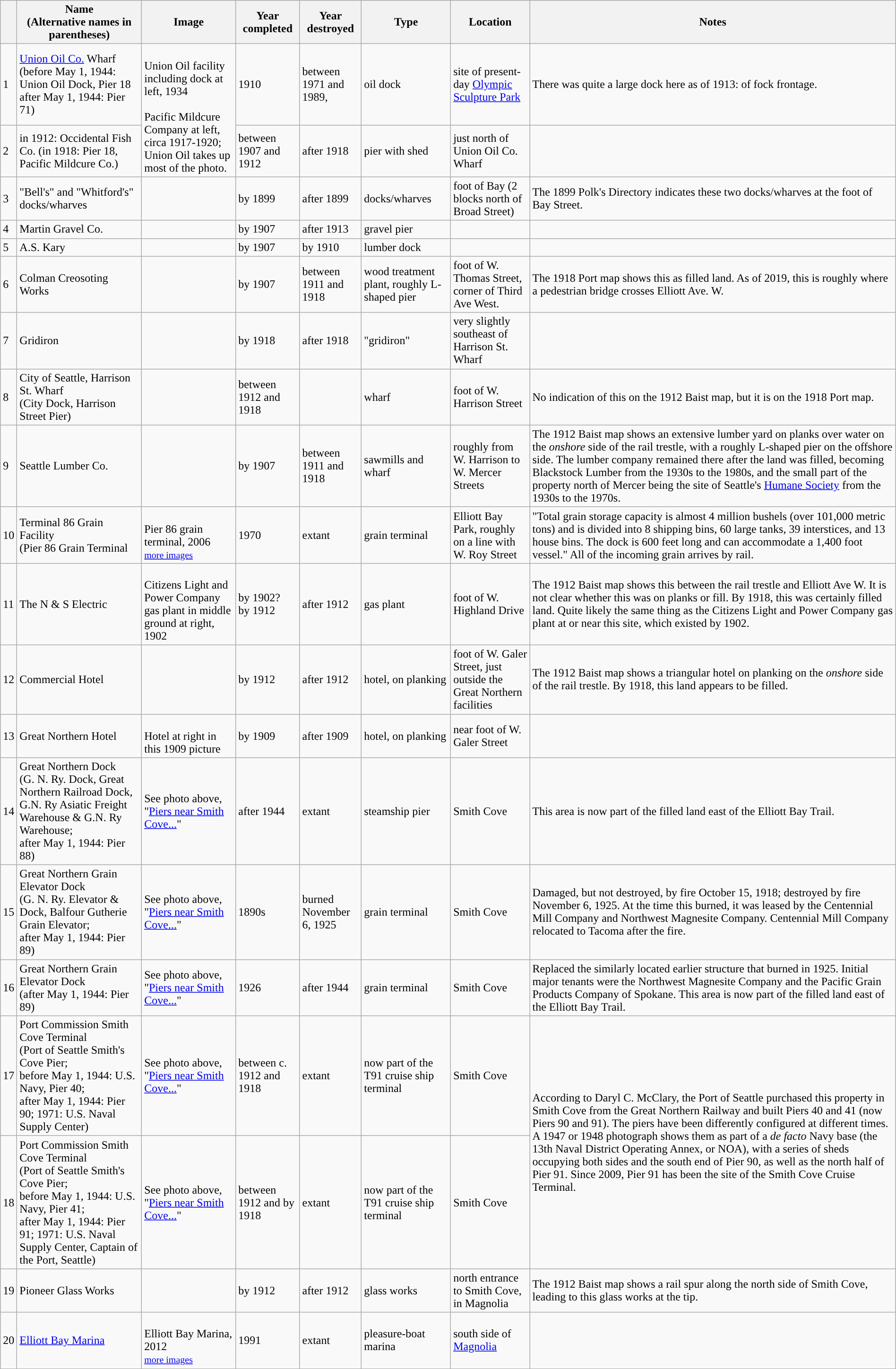<table class="wikitable sortable" style="width:100%;">
<tr>
<th scope="col"></th>
<th scope="col">Name<br>(Alternative names in parentheses)</th>
<th scope="col" class="unsortable">Image</th>
<th scope="col">Year completed</th>
<th scope="col">Year destroyed</th>
<th scope="col">Type</th>
<th scope="col">Location</th>
<th scope="col" class="unsortable">Notes</th>
</tr>
<tr>
<td>1</td>
<td><a href='#'>Union Oil Co.</a> Wharf<br>(before May 1, 1944: Union Oil Dock, Pier 18<br>after May 1, 1944: Pier 71)</td>
<td rowspan="2'"><br>Union Oil facility including dock at left, 1934<br><br>Pacific Mildcure Company at left, circa 1917-1920; Union Oil takes up most of the photo.</td>
<td>1910</td>
<td>between 1971 and 1989,</td>
<td>oil dock</td>
<td>site of present-day <a href='#'>Olympic Sculpture Park</a></td>
<td>There was quite a large dock here as of 1913:  of fock frontage.</td>
</tr>
<tr>
<td>2</td>
<td>in 1912: Occidental Fish Co. (in 1918: Pier 18, Pacific Mildcure Co.)<br></td>
<td>between 1907 and 1912</td>
<td>after 1918</td>
<td>pier with shed</td>
<td>just north of Union Oil Co. Wharf</td>
<td></td>
</tr>
<tr>
<td>3</td>
<td>"Bell's" and "Whitford's" docks/wharves</td>
<td></td>
<td>by 1899</td>
<td>after 1899</td>
<td>docks/wharves</td>
<td>foot of Bay (2 blocks north of Broad Street)</td>
<td>The 1899 Polk's Directory indicates these two docks/wharves at the foot of Bay Street.</td>
</tr>
<tr>
<td>4</td>
<td>Martin Gravel Co.</td>
<td></td>
<td>by 1907</td>
<td>after 1913</td>
<td>gravel pier</td>
<td></td>
<td></td>
</tr>
<tr>
<td>5</td>
<td>A.S. Kary</td>
<td></td>
<td>by 1907</td>
<td>by 1910</td>
<td>lumber dock</td>
<td></td>
<td></td>
</tr>
<tr>
<td>6</td>
<td>Colman Creosoting Works</td>
<td></td>
<td>by 1907</td>
<td>between 1911 and 1918</td>
<td>wood treatment plant, roughly L-shaped pier</td>
<td>foot of W. Thomas Street, corner of Third Ave West.</td>
<td>The 1918 Port map shows this as filled land. As of 2019, this is roughly where a pedestrian bridge crosses Elliott Ave. W.</td>
</tr>
<tr>
<td>7</td>
<td>Gridiron</td>
<td></td>
<td>by 1918</td>
<td>after 1918</td>
<td>"gridiron"</td>
<td>very slightly southeast of Harrison St. Wharf</td>
<td></td>
</tr>
<tr>
<td>8</td>
<td>City of Seattle, Harrison St. Wharf<br>(City Dock, Harrison Street Pier)</td>
<td></td>
<td>between 1912 and 1918</td>
<td></td>
<td>wharf</td>
<td>foot of W. Harrison Street</td>
<td>No indication of this on the 1912 Baist map, but it is on the 1918 Port map.</td>
</tr>
<tr>
<td>9</td>
<td>Seattle Lumber Co.</td>
<td></td>
<td>by 1907</td>
<td>between 1911 and 1918</td>
<td>sawmills and wharf</td>
<td>roughly from W. Harrison to W. Mercer Streets</td>
<td>The 1912 Baist map shows an extensive lumber yard on planks over water on the <em>onshore</em> side of the rail trestle, with a roughly L-shaped pier on the offshore side. The lumber company remained there after the land was filled, becoming Blackstock Lumber from the 1930s to the 1980s, and the small part of the property north of Mercer being the site of Seattle's <a href='#'>Humane Society</a> from the 1930s to the 1970s.</td>
</tr>
<tr>
<td>10</td>
<td>Terminal 86 Grain Facility<br>(Pier 86 Grain Terminal</td>
<td><br>Pier 86 grain terminal, 2006<small><br><a href='#'>more images</a></small></td>
<td>1970</td>
<td>extant</td>
<td>grain terminal</td>
<td>Elliott Bay Park, roughly on a line with W. Roy Street</td>
<td>"Total grain storage capacity is almost 4 million bushels (over 101,000 metric tons) and is divided into 8 shipping bins, 60 large tanks, 39 interstices, and 13 house bins. The dock is 600 feet long and can accommodate a 1,400 foot vessel." All of the incoming grain arrives by rail.</td>
</tr>
<tr>
<td>11</td>
<td>The N & S Electric</td>
<td><br>Citizens Light and Power Company gas plant in middle ground at right, 1902</td>
<td>by 1902?<br>by 1912</td>
<td>after 1912</td>
<td>gas plant</td>
<td>foot of W. Highland Drive</td>
<td>The 1912 Baist map shows this between the rail trestle and Elliott Ave W. It is not clear whether this was on planks or fill. By 1918, this was certainly filled land. Quite likely the same thing as the Citizens Light and Power Company gas plant at or near this site, which existed by 1902.</td>
</tr>
<tr>
<td>12</td>
<td>Commercial Hotel</td>
<td></td>
<td>by 1912</td>
<td>after 1912</td>
<td>hotel, on planking</td>
<td>foot of W. Galer Street, just outside the Great Northern facilities</td>
<td>The 1912 Baist map shows a triangular hotel on planking on the <em>onshore</em> side of the rail trestle. By 1918, this land appears to be filled.</td>
</tr>
<tr>
<td>13</td>
<td>Great Northern Hotel</td>
<td><br>Hotel at right in this 1909 picture</td>
<td>by 1909</td>
<td>after 1909</td>
<td>hotel, on planking</td>
<td>near foot of W. Galer Street</td>
<td></td>
</tr>
<tr>
<td>14</td>
<td>Great Northern Dock<br>(G. N. Ry. Dock, Great Northern Railroad Dock, G.N. Ry Asiatic Freight Warehouse & G.N. Ry Warehouse;<br>after May 1, 1944: Pier 88)</td>
<td>See photo above, "<a href='#'>Piers near Smith Cove...</a>"</td>
<td 1890s>after 1944</td>
<td>extant</td>
<td>steamship pier</td>
<td>Smith Cove</td>
<td>This area is now part of the filled land east of the Elliott Bay Trail.</td>
</tr>
<tr>
<td>15</td>
<td>Great Northern Grain Elevator Dock<br>(G. N. Ry. Elevator & Dock, Balfour Gutherie Grain Elevator;<br>after May 1, 1944: Pier 89)</td>
<td>See photo above, "<a href='#'>Piers near Smith Cove...</a>"</td>
<td>1890s</td>
<td>burned November 6, 1925</td>
<td>grain terminal</td>
<td>Smith Cove</td>
<td>Damaged, but not destroyed, by fire October 15, 1918; destroyed by fire November 6, 1925. At the time this burned, it was leased by the Centennial Mill Company and Northwest Magnesite Company. Centennial Mill Company relocated to Tacoma after the fire.</td>
</tr>
<tr>
<td>16</td>
<td>Great Northern Grain Elevator Dock<br>(after May 1, 1944: Pier 89)</td>
<td>See photo above, "<a href='#'>Piers near Smith Cove...</a>"</td>
<td>1926</td>
<td>after 1944</td>
<td>grain terminal</td>
<td>Smith Cove</td>
<td>Replaced the similarly located earlier structure that burned in 1925. Initial major tenants were the Northwest Magnesite Company and the Pacific Grain Products Company of Spokane. This area is now part of the filled land east of the Elliott Bay Trail.</td>
</tr>
<tr>
<td>17</td>
<td>Port Commission Smith Cove Terminal<br>(Port of Seattle Smith's Cove Pier;<br>before May 1, 1944: U.S. Navy, Pier 40;<br>after May 1, 1944: Pier 90; 1971: U.S. Naval Supply Center)</td>
<td>See photo above, "<a href='#'>Piers near Smith Cove...</a>"</td>
<td>between c. 1912 and 1918</td>
<td>extant</td>
<td>now part of the T91 cruise ship terminal</td>
<td>Smith Cove</td>
<td rowspan="2">According to Daryl C. McClary, the Port of Seattle purchased this property in Smith Cove from the Great Northern Railway and built Piers 40 and 41 (now Piers 90 and 91). The piers have been differently configured at different times. A 1947 or 1948 photograph shows them as part of a <em>de facto</em> Navy base (the 13th Naval District Operating Annex, or NOA), with a series of sheds occupying both sides and the south end of Pier 90, as well as the north half of Pier 91. Since 2009, Pier 91 has been the site of the Smith Cove Cruise Terminal.</td>
</tr>
<tr>
<td>18</td>
<td>Port Commission Smith Cove Terminal<br>(Port of Seattle Smith's Cove Pier;<br>before May 1, 1944: U.S. Navy, Pier 41;<br>after May 1, 1944: Pier 91; 1971: U.S. Naval Supply Center, Captain of the Port, Seattle)</td>
<td>See photo above, "<a href='#'>Piers near Smith Cove...</a>"</td>
<td>between 1912 and by 1918</td>
<td>extant</td>
<td>now part of the T91 cruise ship terminal</td>
<td>Smith Cove<br></td>
</tr>
<tr>
<td>19</td>
<td>Pioneer Glass Works</td>
<td></td>
<td>by 1912</td>
<td>after 1912</td>
<td>glass works</td>
<td>north entrance to Smith Cove, in Magnolia</td>
<td>The 1912 Baist map shows a rail spur along the north side of Smith Cove, leading to this glass works at the tip.</td>
</tr>
<tr>
<td>20</td>
<td><a href='#'>Elliott Bay Marina</a></td>
<td><br>Elliott Bay Marina, 2012<small><br><a href='#'>more images</a></small></td>
<td>1991</td>
<td>extant</td>
<td>pleasure-boat marina</td>
<td>south side of <a href='#'>Magnolia</a></td>
<td></td>
</tr>
</table>
